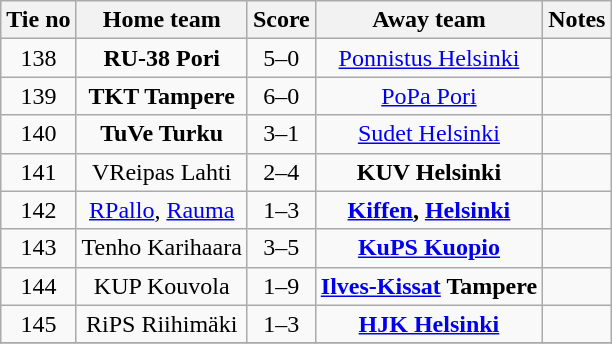<table class="wikitable" style="text-align:center">
<tr>
<th style= width="40px">Tie no</th>
<th style= width="150px">Home team</th>
<th style= width="60px">Score</th>
<th style= width="150px">Away team</th>
<th style= width="30px">Notes</th>
</tr>
<tr>
<td>138</td>
<td><strong>RU-38 Pori</strong></td>
<td>5–0</td>
<td><a href='#'>Ponnistus Helsinki</a></td>
<td></td>
</tr>
<tr>
<td>139</td>
<td><strong>TKT Tampere</strong></td>
<td>6–0</td>
<td><a href='#'>PoPa Pori</a></td>
<td></td>
</tr>
<tr>
<td>140</td>
<td><strong>TuVe Turku</strong></td>
<td>3–1</td>
<td><a href='#'>Sudet Helsinki</a></td>
<td></td>
</tr>
<tr>
<td>141</td>
<td>VReipas Lahti</td>
<td>2–4</td>
<td><strong>KUV Helsinki</strong></td>
<td></td>
</tr>
<tr>
<td>142</td>
<td><a href='#'>RPallo</a>, <a href='#'>Rauma</a></td>
<td>1–3</td>
<td><strong><a href='#'>Kiffen</a>, <a href='#'>Helsinki</a></strong></td>
<td></td>
</tr>
<tr>
<td>143</td>
<td>Tenho Karihaara</td>
<td>3–5</td>
<td><strong><a href='#'>KuPS Kuopio</a></strong></td>
<td></td>
</tr>
<tr>
<td>144</td>
<td>KUP Kouvola</td>
<td>1–9</td>
<td><strong><a href='#'>Ilves-Kissat</a> Tampere</strong></td>
<td></td>
</tr>
<tr>
<td>145</td>
<td>RiPS Riihimäki</td>
<td>1–3</td>
<td><strong><a href='#'>HJK Helsinki</a></strong></td>
<td></td>
</tr>
<tr>
</tr>
</table>
